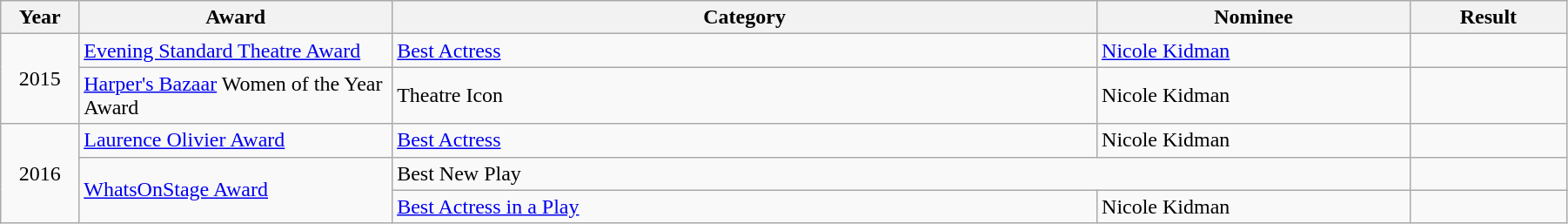<table class="wikitable" width="95%">
<tr>
<th width="5%">Year</th>
<th width="20%">Award</th>
<th width="45%">Category</th>
<th width="20%">Nominee</th>
<th width="10%">Result</th>
</tr>
<tr>
<td rowspan="2" align="center">2015</td>
<td><a href='#'>Evening Standard Theatre Award</a></td>
<td><a href='#'>Best Actress</a></td>
<td><a href='#'>Nicole Kidman</a></td>
<td></td>
</tr>
<tr>
<td><a href='#'>Harper's Bazaar</a> Women of the Year Award</td>
<td>Theatre Icon</td>
<td>Nicole Kidman</td>
<td></td>
</tr>
<tr>
<td rowspan="3" align="center">2016</td>
<td><a href='#'>Laurence Olivier Award</a></td>
<td><a href='#'>Best Actress</a></td>
<td>Nicole Kidman</td>
<td></td>
</tr>
<tr>
<td rowspan="2"><a href='#'>WhatsOnStage Award</a></td>
<td colspan="2">Best New Play</td>
<td></td>
</tr>
<tr>
<td><a href='#'>Best Actress in a Play</a></td>
<td>Nicole Kidman</td>
<td></td>
</tr>
</table>
